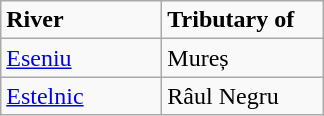<table class="wikitable">
<tr>
<td width="100pt"><strong>River</strong></td>
<td width="100pt"><strong>Tributary of</strong></td>
</tr>
<tr>
<td><a href='#'>Eseniu</a></td>
<td>Mureș</td>
</tr>
<tr>
<td><a href='#'>Estelnic</a></td>
<td>Râul Negru</td>
</tr>
</table>
